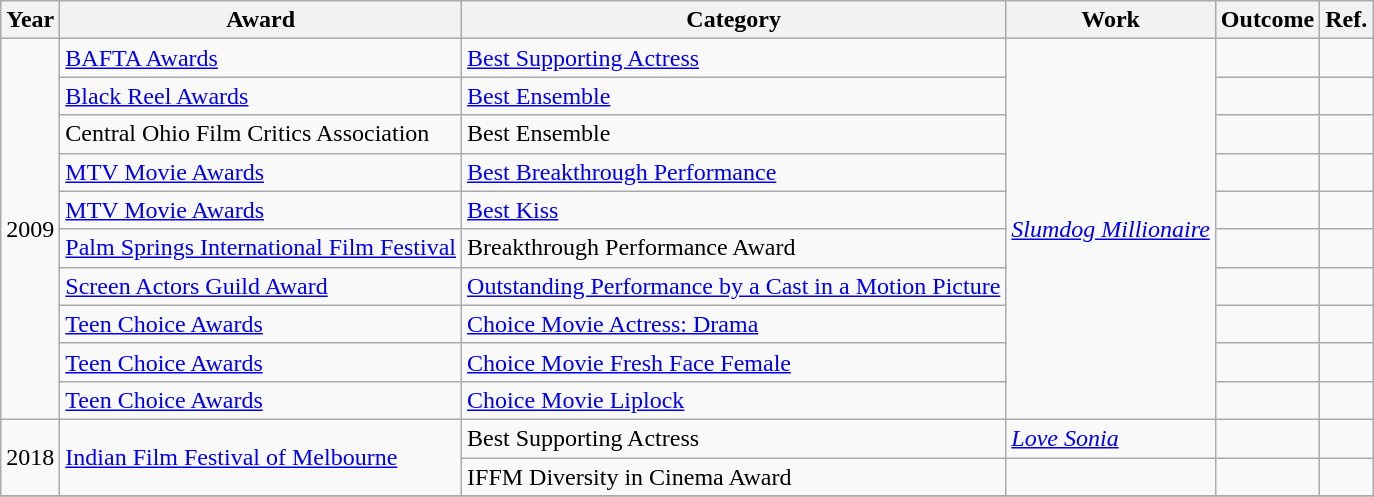<table class="wikitable sortable">
<tr>
<th>Year</th>
<th>Award</th>
<th>Category</th>
<th>Work</th>
<th>Outcome</th>
<th>Ref.</th>
</tr>
<tr>
<td rowspan="10">2009</td>
<td><a href='#'>BAFTA Awards</a></td>
<td><a href='#'>Best Supporting Actress</a></td>
<td rowspan="10"><em><a href='#'>Slumdog Millionaire</a></em></td>
<td></td>
<td></td>
</tr>
<tr>
<td><a href='#'>Black Reel Awards</a></td>
<td><a href='#'>Best Ensemble</a></td>
<td></td>
<td></td>
</tr>
<tr>
<td>Central Ohio Film Critics Association</td>
<td>Best Ensemble</td>
<td></td>
<td></td>
</tr>
<tr>
<td><a href='#'>MTV Movie Awards</a></td>
<td><a href='#'>Best Breakthrough Performance</a></td>
<td></td>
<td></td>
</tr>
<tr>
<td><a href='#'>MTV Movie Awards</a></td>
<td><a href='#'>Best Kiss</a> </td>
<td></td>
<td></td>
</tr>
<tr>
<td><a href='#'>Palm Springs International Film Festival</a></td>
<td>Breakthrough Performance Award</td>
<td></td>
<td></td>
</tr>
<tr>
<td><a href='#'>Screen Actors Guild Award</a></td>
<td><a href='#'>Outstanding Performance by a Cast in a Motion Picture</a></td>
<td></td>
<td></td>
</tr>
<tr>
<td><a href='#'>Teen Choice Awards</a></td>
<td><a href='#'>Choice Movie Actress: Drama</a></td>
<td></td>
<td></td>
</tr>
<tr>
<td><a href='#'>Teen Choice Awards</a></td>
<td><a href='#'>Choice Movie Fresh Face Female</a></td>
<td></td>
<td></td>
</tr>
<tr>
<td><a href='#'>Teen Choice Awards</a></td>
<td><a href='#'>Choice Movie Liplock</a> </td>
<td></td>
<td></td>
</tr>
<tr>
<td rowspan="2">2018</td>
<td rowspan="2"><a href='#'>Indian Film Festival of Melbourne</a></td>
<td>Best Supporting Actress</td>
<td><em><a href='#'>Love Sonia</a></em></td>
<td></td>
<td></td>
</tr>
<tr>
<td>IFFM Diversity in Cinema Award</td>
<td></td>
<td></td>
<td></td>
</tr>
<tr>
</tr>
</table>
